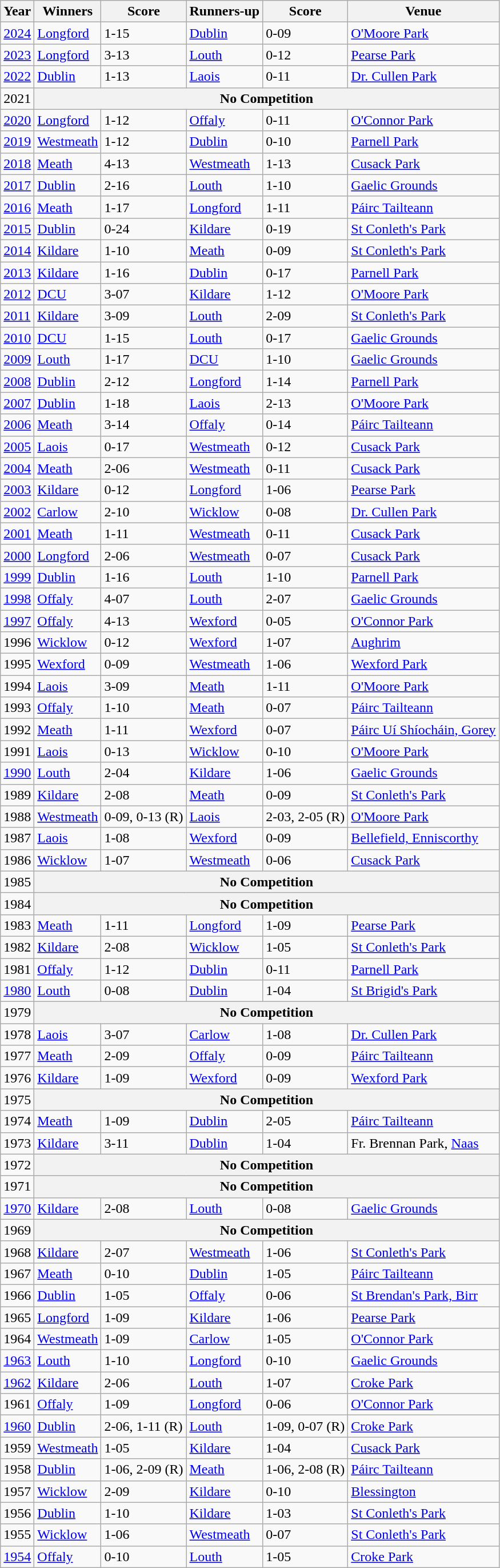<table class="wikitable">
<tr>
<th>Year</th>
<th>Winners</th>
<th>Score</th>
<th>Runners-up</th>
<th>Score</th>
<th>Venue</th>
</tr>
<tr>
<td><a href='#'>2024</a></td>
<td><a href='#'>Longford</a></td>
<td>1-15</td>
<td><a href='#'>Dublin</a></td>
<td>0-09</td>
<td><a href='#'>O'Moore Park</a></td>
</tr>
<tr>
<td><a href='#'>2023</a></td>
<td><a href='#'>Longford</a></td>
<td>3-13</td>
<td><a href='#'>Louth</a></td>
<td>0-12</td>
<td><a href='#'>Pearse Park</a></td>
</tr>
<tr>
<td><a href='#'>2022</a></td>
<td><a href='#'>Dublin</a></td>
<td>1-13</td>
<td><a href='#'>Laois</a></td>
<td>0-11</td>
<td><a href='#'>Dr. Cullen Park</a></td>
</tr>
<tr>
<td>2021</td>
<th colspan=5 align=center>No Competition</th>
</tr>
<tr>
<td><a href='#'>2020</a></td>
<td><a href='#'>Longford</a></td>
<td>1-12</td>
<td><a href='#'>Offaly</a></td>
<td>0-11</td>
<td><a href='#'>O'Connor Park</a></td>
</tr>
<tr>
<td><a href='#'>2019</a></td>
<td><a href='#'>Westmeath</a></td>
<td>1-12</td>
<td><a href='#'>Dublin</a></td>
<td>0-10</td>
<td><a href='#'>Parnell Park</a></td>
</tr>
<tr>
<td><a href='#'>2018</a></td>
<td><a href='#'>Meath</a></td>
<td>4-13</td>
<td><a href='#'>Westmeath</a></td>
<td>1-13</td>
<td><a href='#'>Cusack Park</a></td>
</tr>
<tr>
<td><a href='#'>2017</a></td>
<td><a href='#'>Dublin</a></td>
<td>2-16</td>
<td><a href='#'>Louth</a></td>
<td>1-10</td>
<td><a href='#'>Gaelic Grounds</a></td>
</tr>
<tr>
<td><a href='#'>2016</a></td>
<td><a href='#'>Meath</a></td>
<td>1-17</td>
<td><a href='#'>Longford</a></td>
<td>1-11</td>
<td><a href='#'>Páirc Tailteann</a></td>
</tr>
<tr>
<td><a href='#'>2015</a></td>
<td><a href='#'>Dublin</a></td>
<td>0-24</td>
<td><a href='#'>Kildare</a></td>
<td>0-19</td>
<td><a href='#'>St Conleth's Park</a></td>
</tr>
<tr>
<td><a href='#'>2014</a></td>
<td><a href='#'>Kildare</a></td>
<td>1-10</td>
<td><a href='#'>Meath</a></td>
<td>0-09</td>
<td><a href='#'>St Conleth's Park</a></td>
</tr>
<tr>
<td><a href='#'>2013</a></td>
<td><a href='#'>Kildare</a></td>
<td>1-16</td>
<td><a href='#'>Dublin</a></td>
<td>0-17</td>
<td><a href='#'>Parnell Park</a></td>
</tr>
<tr>
<td><a href='#'>2012</a></td>
<td><a href='#'>DCU</a></td>
<td>3-07</td>
<td><a href='#'>Kildare</a></td>
<td>1-12</td>
<td><a href='#'>O'Moore Park</a></td>
</tr>
<tr>
<td><a href='#'>2011</a></td>
<td><a href='#'>Kildare</a></td>
<td>3-09</td>
<td><a href='#'>Louth</a></td>
<td>2-09</td>
<td><a href='#'>St Conleth's Park</a></td>
</tr>
<tr>
<td><a href='#'>2010</a></td>
<td><a href='#'>DCU</a></td>
<td>1-15</td>
<td><a href='#'>Louth</a></td>
<td>0-17</td>
<td><a href='#'>Gaelic Grounds</a></td>
</tr>
<tr>
<td><a href='#'>2009</a></td>
<td><a href='#'>Louth</a></td>
<td>1-17</td>
<td><a href='#'>DCU</a></td>
<td>1-10</td>
<td><a href='#'>Gaelic Grounds</a></td>
</tr>
<tr>
<td><a href='#'>2008</a></td>
<td><a href='#'>Dublin</a></td>
<td>2-12</td>
<td><a href='#'>Longford</a></td>
<td>1-14</td>
<td><a href='#'>Parnell Park</a></td>
</tr>
<tr>
<td><a href='#'>2007</a></td>
<td><a href='#'>Dublin</a></td>
<td>1-18</td>
<td><a href='#'>Laois</a></td>
<td>2-13</td>
<td><a href='#'>O'Moore Park</a></td>
</tr>
<tr>
<td><a href='#'>2006</a></td>
<td><a href='#'>Meath</a></td>
<td>3-14</td>
<td><a href='#'>Offaly</a></td>
<td>0-14</td>
<td><a href='#'>Páirc Tailteann</a></td>
</tr>
<tr>
<td><a href='#'>2005</a></td>
<td><a href='#'>Laois</a></td>
<td>0-17</td>
<td><a href='#'>Westmeath</a></td>
<td>0-12</td>
<td><a href='#'>Cusack Park</a></td>
</tr>
<tr>
<td><a href='#'>2004</a></td>
<td><a href='#'>Meath</a></td>
<td>2-06</td>
<td><a href='#'>Westmeath</a></td>
<td>0-11</td>
<td><a href='#'>Cusack Park</a></td>
</tr>
<tr>
<td><a href='#'>2003</a></td>
<td><a href='#'>Kildare</a></td>
<td>0-12</td>
<td><a href='#'>Longford</a></td>
<td>1-06</td>
<td><a href='#'>Pearse Park</a></td>
</tr>
<tr>
<td><a href='#'>2002</a></td>
<td><a href='#'>Carlow</a></td>
<td>2-10</td>
<td><a href='#'>Wicklow</a></td>
<td>0-08</td>
<td><a href='#'>Dr. Cullen Park</a></td>
</tr>
<tr>
<td><a href='#'>2001</a></td>
<td><a href='#'>Meath</a></td>
<td>1-11</td>
<td><a href='#'>Westmeath</a></td>
<td>0-11</td>
<td><a href='#'>Cusack Park</a></td>
</tr>
<tr>
<td><a href='#'>2000</a></td>
<td><a href='#'>Longford</a></td>
<td>2-06</td>
<td><a href='#'>Westmeath</a></td>
<td>0-07</td>
<td><a href='#'>Cusack Park</a></td>
</tr>
<tr>
<td><a href='#'>1999</a></td>
<td><a href='#'>Dublin</a></td>
<td>1-16</td>
<td><a href='#'>Louth</a></td>
<td>1-10</td>
<td><a href='#'>Parnell Park</a></td>
</tr>
<tr>
<td><a href='#'>1998</a></td>
<td><a href='#'>Offaly</a></td>
<td>4-07</td>
<td><a href='#'>Louth</a></td>
<td>2-07</td>
<td><a href='#'>Gaelic Grounds</a></td>
</tr>
<tr>
<td><a href='#'>1997</a></td>
<td><a href='#'>Offaly</a></td>
<td>4-13</td>
<td><a href='#'>Wexford</a></td>
<td>0-05</td>
<td><a href='#'>O'Connor Park</a></td>
</tr>
<tr>
<td>1996</td>
<td><a href='#'>Wicklow</a></td>
<td>0-12</td>
<td><a href='#'>Wexford</a></td>
<td>1-07</td>
<td><a href='#'>Aughrim</a></td>
</tr>
<tr>
<td>1995</td>
<td> <a href='#'>Wexford</a></td>
<td>0-09</td>
<td><a href='#'>Westmeath</a></td>
<td>1-06</td>
<td><a href='#'>Wexford Park</a></td>
</tr>
<tr>
<td>1994</td>
<td><a href='#'>Laois</a></td>
<td>3-09</td>
<td><a href='#'>Meath</a></td>
<td>1-11</td>
<td><a href='#'>O'Moore Park</a></td>
</tr>
<tr>
<td>1993</td>
<td><a href='#'>Offaly</a></td>
<td>1-10</td>
<td><a href='#'>Meath</a></td>
<td>0-07</td>
<td><a href='#'>Páirc Tailteann</a></td>
</tr>
<tr>
<td>1992</td>
<td><a href='#'>Meath</a></td>
<td>1-11</td>
<td><a href='#'>Wexford</a></td>
<td>0-07</td>
<td><a href='#'>Páirc Uí Shíocháin, Gorey</a></td>
</tr>
<tr>
<td>1991</td>
<td><a href='#'>Laois</a></td>
<td>0-13</td>
<td><a href='#'>Wicklow</a></td>
<td>0-10</td>
<td><a href='#'>O'Moore Park</a></td>
</tr>
<tr>
<td><a href='#'>1990</a></td>
<td><a href='#'>Louth</a></td>
<td>2-04</td>
<td><a href='#'>Kildare</a></td>
<td>1-06</td>
<td><a href='#'>Gaelic Grounds</a></td>
</tr>
<tr>
<td>1989</td>
<td><a href='#'>Kildare</a></td>
<td>2-08</td>
<td><a href='#'>Meath</a></td>
<td>0-09</td>
<td><a href='#'>St Conleth's Park</a></td>
</tr>
<tr>
<td>1988</td>
<td><a href='#'>Westmeath</a></td>
<td>0-09, 0-13 (R)</td>
<td><a href='#'>Laois</a></td>
<td>2-03, 2-05 (R)</td>
<td><a href='#'>O'Moore Park</a></td>
</tr>
<tr>
<td>1987</td>
<td><a href='#'>Laois</a></td>
<td>1-08</td>
<td><a href='#'>Wexford</a></td>
<td>0-09</td>
<td><a href='#'>Bellefield, Enniscorthy</a></td>
</tr>
<tr>
<td>1986</td>
<td><a href='#'>Wicklow</a></td>
<td>1-07</td>
<td><a href='#'>Westmeath</a></td>
<td>0-06</td>
<td><a href='#'>Cusack Park</a></td>
</tr>
<tr>
<td>1985</td>
<th colspan=5 align=center>No Competition</th>
</tr>
<tr>
<td>1984</td>
<th colspan=5 align=center>No Competition</th>
</tr>
<tr>
<td>1983</td>
<td><a href='#'>Meath</a></td>
<td>1-11</td>
<td><a href='#'>Longford</a></td>
<td>1-09</td>
<td><a href='#'>Pearse Park</a></td>
</tr>
<tr>
<td>1982</td>
<td><a href='#'>Kildare</a></td>
<td>2-08</td>
<td><a href='#'>Wicklow</a></td>
<td>1-05</td>
<td><a href='#'>St Conleth's Park</a></td>
</tr>
<tr>
<td>1981</td>
<td><a href='#'>Offaly</a></td>
<td>1-12</td>
<td><a href='#'>Dublin</a></td>
<td>0-11</td>
<td><a href='#'>Parnell Park</a></td>
</tr>
<tr>
<td><a href='#'>1980</a></td>
<td><a href='#'>Louth</a></td>
<td>0-08</td>
<td><a href='#'>Dublin</a></td>
<td>1-04</td>
<td><a href='#'>St Brigid's Park</a></td>
</tr>
<tr>
<td>1979</td>
<th colspan=5 align=center>No Competition</th>
</tr>
<tr>
<td>1978</td>
<td><a href='#'>Laois</a></td>
<td>3-07</td>
<td><a href='#'>Carlow</a></td>
<td>1-08</td>
<td><a href='#'>Dr. Cullen Park</a></td>
</tr>
<tr>
<td>1977</td>
<td><a href='#'>Meath</a></td>
<td>2-09</td>
<td><a href='#'>Offaly</a></td>
<td>0-09</td>
<td><a href='#'>Páirc Tailteann</a></td>
</tr>
<tr>
<td>1976</td>
<td><a href='#'>Kildare</a></td>
<td>1-09</td>
<td><a href='#'>Wexford</a></td>
<td>0-09</td>
<td><a href='#'>Wexford Park</a></td>
</tr>
<tr>
<td>1975</td>
<th colspan=5 align=center>No Competition</th>
</tr>
<tr>
<td>1974</td>
<td><a href='#'>Meath</a></td>
<td>1-09</td>
<td><a href='#'>Dublin</a></td>
<td>2-05</td>
<td><a href='#'>Páirc Tailteann</a></td>
</tr>
<tr>
<td>1973</td>
<td><a href='#'>Kildare</a></td>
<td>3-11</td>
<td><a href='#'>Dublin</a></td>
<td>1-04</td>
<td>Fr. Brennan Park, <a href='#'>Naas</a></td>
</tr>
<tr>
<td>1972</td>
<th colspan=5 align=center>No Competition</th>
</tr>
<tr>
<td>1971</td>
<th colspan=5 align=center>No Competition</th>
</tr>
<tr>
<td><a href='#'>1970</a></td>
<td><a href='#'>Kildare</a></td>
<td>2-08</td>
<td><a href='#'>Louth</a></td>
<td>0-08</td>
<td><a href='#'>Gaelic Grounds</a></td>
</tr>
<tr>
<td>1969</td>
<th colspan=5 align=center>No Competition</th>
</tr>
<tr>
<td>1968</td>
<td><a href='#'>Kildare</a></td>
<td>2-07</td>
<td><a href='#'>Westmeath</a></td>
<td>1-06</td>
<td><a href='#'>St Conleth's Park</a></td>
</tr>
<tr>
<td>1967</td>
<td><a href='#'>Meath</a></td>
<td>0-10</td>
<td><a href='#'>Dublin</a></td>
<td>1-05</td>
<td><a href='#'>Páirc Tailteann</a></td>
</tr>
<tr>
<td>1966</td>
<td><a href='#'>Dublin</a></td>
<td>1-05</td>
<td><a href='#'>Offaly</a></td>
<td>0-06</td>
<td><a href='#'>St Brendan's Park, Birr</a></td>
</tr>
<tr>
<td>1965</td>
<td><a href='#'>Longford</a></td>
<td>1-09</td>
<td><a href='#'>Kildare</a></td>
<td>1-06</td>
<td><a href='#'>Pearse Park</a></td>
</tr>
<tr>
<td>1964</td>
<td><a href='#'>Westmeath</a></td>
<td>1-09</td>
<td><a href='#'>Carlow</a></td>
<td>1-05</td>
<td><a href='#'>O'Connor Park</a></td>
</tr>
<tr>
<td><a href='#'>1963</a></td>
<td><a href='#'>Louth</a></td>
<td>1-10</td>
<td><a href='#'>Longford</a></td>
<td>0-10</td>
<td><a href='#'>Gaelic Grounds</a></td>
</tr>
<tr>
<td><a href='#'>1962</a></td>
<td><a href='#'>Kildare</a></td>
<td>2-06</td>
<td><a href='#'>Louth</a></td>
<td>1-07</td>
<td><a href='#'>Croke Park</a></td>
</tr>
<tr>
<td>1961</td>
<td><a href='#'>Offaly</a></td>
<td>1-09</td>
<td><a href='#'>Longford</a></td>
<td>0-06</td>
<td><a href='#'>O'Connor Park</a></td>
</tr>
<tr>
<td><a href='#'>1960</a></td>
<td><a href='#'>Dublin</a></td>
<td>2-06, 1-11 (R)</td>
<td><a href='#'>Louth</a></td>
<td>1-09, 0-07 (R)</td>
<td><a href='#'>Croke Park</a></td>
</tr>
<tr>
<td>1959</td>
<td><a href='#'>Westmeath</a></td>
<td>1-05</td>
<td><a href='#'>Kildare</a></td>
<td>1-04</td>
<td><a href='#'>Cusack Park</a></td>
</tr>
<tr>
<td>1958</td>
<td><a href='#'>Dublin</a></td>
<td>1-06, 2-09 (R)</td>
<td><a href='#'>Meath</a></td>
<td>1-06, 2-08 (R)</td>
<td><a href='#'>Páirc Tailteann</a></td>
</tr>
<tr>
<td>1957</td>
<td><a href='#'>Wicklow</a></td>
<td>2-09</td>
<td><a href='#'>Kildare</a></td>
<td>0-10</td>
<td><a href='#'>Blessington</a></td>
</tr>
<tr>
<td>1956</td>
<td><a href='#'>Dublin</a></td>
<td>1-10</td>
<td><a href='#'>Kildare</a></td>
<td>1-03</td>
<td><a href='#'>St Conleth's Park</a></td>
</tr>
<tr>
<td>1955</td>
<td><a href='#'>Wicklow</a></td>
<td>1-06</td>
<td><a href='#'>Westmeath</a></td>
<td>0-07</td>
<td><a href='#'>St Conleth's Park</a></td>
</tr>
<tr>
<td><a href='#'>1954</a></td>
<td><a href='#'>Offaly</a></td>
<td>0-10</td>
<td><a href='#'>Louth</a></td>
<td>1-05</td>
<td><a href='#'>Croke Park</a></td>
</tr>
</table>
